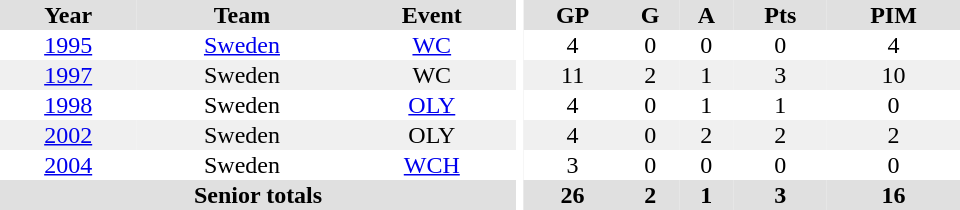<table border="0" cellpadding="1" cellspacing="0" ID="Table3" style="text-align:center; width:40em">
<tr bgcolor="#e0e0e0">
<th>Year</th>
<th>Team</th>
<th>Event</th>
<th rowspan="102" bgcolor="#ffffff"></th>
<th>GP</th>
<th>G</th>
<th>A</th>
<th>Pts</th>
<th>PIM</th>
</tr>
<tr>
<td><a href='#'>1995</a></td>
<td><a href='#'>Sweden</a></td>
<td><a href='#'>WC</a></td>
<td>4</td>
<td>0</td>
<td>0</td>
<td>0</td>
<td>4</td>
</tr>
<tr bgcolor="f0f0f0">
<td><a href='#'>1997</a></td>
<td>Sweden</td>
<td>WC</td>
<td>11</td>
<td>2</td>
<td>1</td>
<td>3</td>
<td>10</td>
</tr>
<tr>
<td><a href='#'>1998</a></td>
<td>Sweden</td>
<td><a href='#'>OLY</a></td>
<td>4</td>
<td>0</td>
<td>1</td>
<td>1</td>
<td>0</td>
</tr>
<tr bgcolor="f0f0f0">
<td><a href='#'>2002</a></td>
<td>Sweden</td>
<td>OLY</td>
<td>4</td>
<td>0</td>
<td>2</td>
<td>2</td>
<td>2</td>
</tr>
<tr>
<td><a href='#'>2004</a></td>
<td>Sweden</td>
<td><a href='#'>WCH</a></td>
<td>3</td>
<td>0</td>
<td>0</td>
<td>0</td>
<td>0</td>
</tr>
<tr bgcolor="#e0e0e0">
<th colspan=3>Senior totals</th>
<th>26</th>
<th>2</th>
<th>1</th>
<th>3</th>
<th>16</th>
</tr>
</table>
